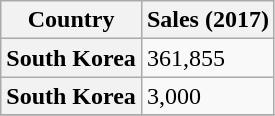<table class="wikitable plainrowheaders">
<tr>
<th>Country</th>
<th>Sales (2017)</th>
</tr>
<tr>
<th scope="row">South Korea </th>
<td>361,855</td>
</tr>
<tr>
<th scope="row">South Korea </th>
<td>3,000</td>
</tr>
<tr>
</tr>
</table>
